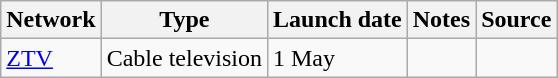<table class="wikitable sortable">
<tr>
<th>Network</th>
<th>Type</th>
<th>Launch date</th>
<th>Notes</th>
<th>Source</th>
</tr>
<tr>
<td><a href='#'>ZTV</a></td>
<td>Cable television</td>
<td>1 May</td>
<td></td>
<td></td>
</tr>
</table>
